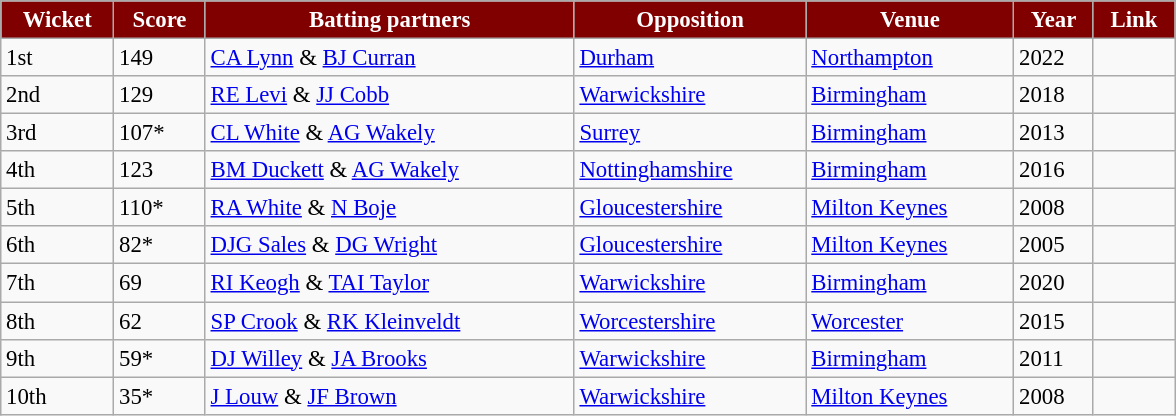<table class="wikitable" style="font-size:95%;" width="62%">
<tr>
<th style="background: maroon; color:white" align=right>Wicket</th>
<th style="background: maroon; color:white" align=right>Score</th>
<th style="background: maroon; color:white" align=right>Batting partners</th>
<th style="background: maroon; color:white" align=right>Opposition</th>
<th style="background: maroon; color:white" align=right>Venue</th>
<th style="background: maroon; color:white" align=right>Year</th>
<th style="background: maroon; color:white" align=right>Link</th>
</tr>
<tr>
<td>1st</td>
<td>149</td>
<td><a href='#'>CA Lynn</a> & <a href='#'>BJ Curran</a></td>
<td><a href='#'>Durham</a></td>
<td><a href='#'>Northampton</a></td>
<td>2022</td>
<td></td>
</tr>
<tr>
<td>2nd</td>
<td>129</td>
<td><a href='#'>RE Levi</a> & <a href='#'>JJ Cobb</a></td>
<td><a href='#'>Warwickshire</a></td>
<td><a href='#'>Birmingham</a></td>
<td>2018</td>
<td></td>
</tr>
<tr>
<td>3rd</td>
<td>107*</td>
<td><a href='#'>CL White</a> & <a href='#'>AG Wakely</a></td>
<td><a href='#'>Surrey</a></td>
<td><a href='#'>Birmingham</a></td>
<td>2013</td>
<td></td>
</tr>
<tr>
<td>4th</td>
<td>123</td>
<td><a href='#'>BM Duckett</a> & <a href='#'>AG Wakely</a></td>
<td><a href='#'>Nottinghamshire</a></td>
<td><a href='#'>Birmingham</a></td>
<td>2016</td>
<td></td>
</tr>
<tr>
<td>5th</td>
<td>110*</td>
<td><a href='#'>RA White</a> & <a href='#'>N Boje</a></td>
<td><a href='#'>Gloucestershire</a></td>
<td><a href='#'>Milton Keynes</a></td>
<td>2008</td>
<td></td>
</tr>
<tr>
<td>6th</td>
<td>82*</td>
<td><a href='#'>DJG Sales</a> & <a href='#'>DG Wright</a></td>
<td><a href='#'>Gloucestershire</a></td>
<td><a href='#'>Milton Keynes</a></td>
<td>2005</td>
<td></td>
</tr>
<tr>
<td>7th</td>
<td>69</td>
<td><a href='#'>RI Keogh</a> & <a href='#'>TAI Taylor</a></td>
<td><a href='#'>Warwickshire</a></td>
<td><a href='#'>Birmingham</a></td>
<td>2020</td>
<td></td>
</tr>
<tr>
<td>8th</td>
<td>62</td>
<td><a href='#'>SP Crook</a> & <a href='#'>RK Kleinveldt</a></td>
<td><a href='#'>Worcestershire</a></td>
<td><a href='#'>Worcester</a></td>
<td>2015</td>
<td></td>
</tr>
<tr>
<td>9th</td>
<td>59*</td>
<td><a href='#'>DJ Willey</a> & <a href='#'>JA Brooks</a></td>
<td><a href='#'>Warwickshire</a></td>
<td><a href='#'>Birmingham</a></td>
<td>2011</td>
<td></td>
</tr>
<tr>
<td>10th</td>
<td>35*</td>
<td><a href='#'>J Louw</a> & <a href='#'>JF Brown</a></td>
<td><a href='#'>Warwickshire</a></td>
<td><a href='#'>Milton Keynes</a></td>
<td>2008</td>
<td></td>
</tr>
</table>
